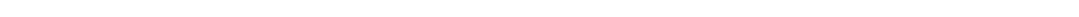<table style="width:1000px; text-align:center;">
<tr style="color:white;">
<td style="background:">5%</td>
<td style="background:"></td>
<td style="background:">36.53%</td>
<td style="background:"></td>
<td style="background:"><strong>51.48%</strong></td>
<td style="background:"></td>
<td style="background:"></td>
</tr>
<tr>
<td></td>
<td></td>
<td></td>
<td></td>
<td></td>
<td></td>
<td></td>
</tr>
</table>
